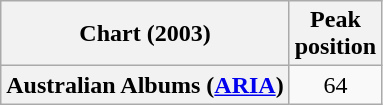<table class="wikitable plainrowheaders" style="text-align:center">
<tr>
<th scope="col">Chart (2003)</th>
<th scope="col">Peak<br>position</th>
</tr>
<tr>
<th scope="row">Australian Albums (<a href='#'>ARIA</a>)</th>
<td>64</td>
</tr>
</table>
